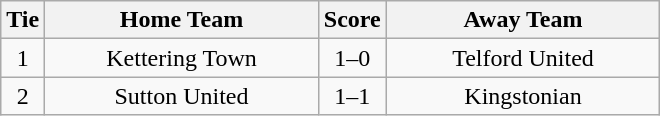<table class="wikitable" style="text-align:center;">
<tr>
<th width=20>Tie</th>
<th width=175>Home Team</th>
<th width=20>Score</th>
<th width=175>Away Team</th>
</tr>
<tr>
<td>1</td>
<td>Kettering Town</td>
<td>1–0</td>
<td>Telford United</td>
</tr>
<tr>
<td>2</td>
<td>Sutton United</td>
<td>1–1</td>
<td>Kingstonian</td>
</tr>
</table>
